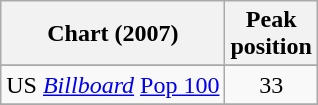<table class="wikitable sortable">
<tr>
<th>Chart (2007)</th>
<th>Peak<br>position</th>
</tr>
<tr>
</tr>
<tr>
</tr>
<tr>
<td>US <em><a href='#'>Billboard</a></em> <a href='#'>Pop 100</a></td>
<td align="center">33</td>
</tr>
<tr>
</tr>
</table>
